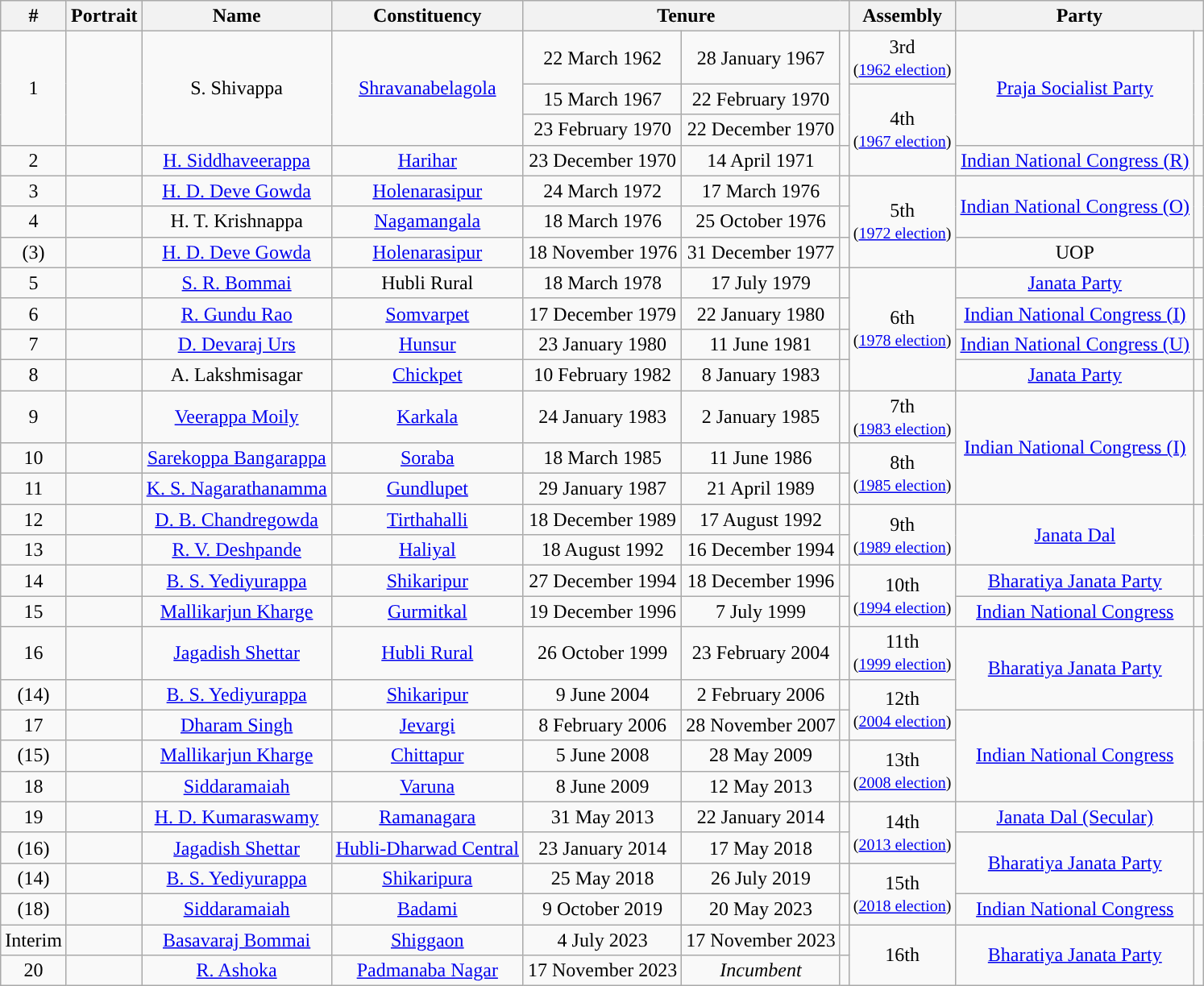<table class="wikitable">
<tr>
<th>#</th>
<th>Portrait</th>
<th>Name</th>
<th>Constituency</th>
<th colspan="3">Tenure</th>
<th>Assembly</th>
<th colspan="2" scope="col">Party</th>
</tr>
<tr style="text-align:center;">
<td rowspan="3">1</td>
<td rowspan="3"></td>
<td rowspan="3">S. Shivappa</td>
<td rowspan="3"><a href='#'>Shravanabelagola</a></td>
<td>22 March 1962</td>
<td>28 January 1967</td>
<td rowspan="3"></td>
<td>3rd<br><small>(<a href='#'>1962 election</a>)</small></td>
<td rowspan="3"><a href='#'>Praja Socialist Party</a></td>
<td rowspan="3" style="background-color: "></td>
</tr>
<tr style="text-align:center;">
<td>15 March 1967</td>
<td>22 February 1970</td>
<td rowspan="3">4th<br><small>(<a href='#'>1967 election</a>)</small></td>
</tr>
<tr style="text-align:center;">
<td>23 February 1970</td>
<td>22 December 1970</td>
</tr>
<tr style="text-align:center;">
<td>2</td>
<td></td>
<td><a href='#'>H. Siddhaveerappa</a></td>
<td><a href='#'>Harihar</a></td>
<td>23 December 1970</td>
<td>14 April 1971</td>
<td></td>
<td><a href='#'>Indian National Congress (R)</a></td>
<td style="background-color: "></td>
</tr>
<tr style="text-align:center;">
<td>3</td>
<td></td>
<td><a href='#'>H. D. Deve Gowda</a></td>
<td><a href='#'>Holenarasipur</a></td>
<td>24 March 1972</td>
<td>17 March 1976</td>
<td></td>
<td rowspan="3">5th<br><small>(<a href='#'>1972 election</a>)</small></td>
<td rowspan="2"><a href='#'>Indian National Congress (O)</a></td>
<td rowspan="2" style="background-color: "></td>
</tr>
<tr style="text-align:center;">
<td>4</td>
<td></td>
<td>H. T. Krishnappa</td>
<td><a href='#'>Nagamangala</a></td>
<td>18 March 1976</td>
<td>25 October 1976</td>
<td></td>
</tr>
<tr style="text-align:center;">
<td>(3)</td>
<td></td>
<td><a href='#'>H. D. Deve Gowda</a></td>
<td><a href='#'>Holenarasipur</a></td>
<td>18 November 1976</td>
<td>31 December 1977</td>
<td></td>
<td>UOP</td>
<td></td>
</tr>
<tr style="text-align:center;">
<td>5</td>
<td></td>
<td><a href='#'>S. R. Bommai</a></td>
<td>Hubli Rural</td>
<td>18 March 1978</td>
<td>17 July 1979</td>
<td></td>
<td rowspan="4">6th<br><small>(<a href='#'>1978 election</a>)</small></td>
<td><a href='#'>Janata Party</a></td>
<td style="background-color: "></td>
</tr>
<tr style="text-align:center;">
<td>6</td>
<td></td>
<td><a href='#'>R. Gundu Rao</a></td>
<td><a href='#'>Somvarpet</a></td>
<td>17 December 1979</td>
<td>22 January 1980</td>
<td></td>
<td><a href='#'>Indian National Congress (I)</a></td>
<td style="background-color: "></td>
</tr>
<tr style="text-align:center;">
<td>7</td>
<td></td>
<td><a href='#'>D. Devaraj Urs</a></td>
<td><a href='#'>Hunsur</a></td>
<td>23 January 1980</td>
<td>11 June 1981</td>
<td></td>
<td><a href='#'>Indian National Congress (U)</a></td>
<td style="background-color: "></td>
</tr>
<tr style="text-align:center;">
<td>8</td>
<td></td>
<td>A. Lakshmisagar</td>
<td><a href='#'>Chickpet</a></td>
<td>10 February 1982</td>
<td>8 January 1983</td>
<td></td>
<td><a href='#'>Janata Party</a></td>
<td style="background-color: "></td>
</tr>
<tr style="text-align:center;">
<td>9</td>
<td></td>
<td><a href='#'>Veerappa Moily</a></td>
<td><a href='#'>Karkala</a></td>
<td>24 January 1983</td>
<td>2 January 1985</td>
<td></td>
<td>7th<br><small>(<a href='#'>1983 election</a>)</small></td>
<td rowspan="3"><a href='#'>Indian National Congress (I)</a></td>
<td rowspan="3" style="background-color: "></td>
</tr>
<tr style="text-align:center;">
<td>10</td>
<td></td>
<td><a href='#'>Sarekoppa Bangarappa</a></td>
<td><a href='#'>Soraba</a></td>
<td>18 March 1985</td>
<td>11 June 1986</td>
<td></td>
<td rowspan="2">8th<br><small>(<a href='#'>1985 election</a>)</small></td>
</tr>
<tr style="text-align:center;">
<td>11</td>
<td></td>
<td><a href='#'>K. S. Nagarathanamma</a></td>
<td><a href='#'>Gundlupet</a></td>
<td>29 January 1987</td>
<td>21 April 1989</td>
<td></td>
</tr>
<tr style="text-align:center;">
<td>12</td>
<td></td>
<td><a href='#'>D. B. Chandregowda</a></td>
<td><a href='#'>Tirthahalli</a></td>
<td>18 December 1989</td>
<td>17 August 1992</td>
<td></td>
<td rowspan="2">9th<br><small>(<a href='#'>1989 election</a>)</small></td>
<td rowspan="2"><a href='#'>Janata Dal</a></td>
<td rowspan="2" style="background-color: "></td>
</tr>
<tr style="text-align:center;">
<td>13</td>
<td></td>
<td><a href='#'>R. V. Deshpande</a></td>
<td><a href='#'>Haliyal</a></td>
<td>18 August 1992</td>
<td>16 December 1994</td>
<td></td>
</tr>
<tr style="text-align:center;">
<td>14</td>
<td></td>
<td><a href='#'>B. S. Yediyurappa</a></td>
<td><a href='#'>Shikaripur</a></td>
<td>27 December 1994</td>
<td>18 December 1996</td>
<td></td>
<td rowspan="2">10th<br><small>(<a href='#'>1994 election</a>)</small></td>
<td><a href='#'>Bharatiya Janata Party</a></td>
<td style="background-color: "></td>
</tr>
<tr style="text-align:center;">
<td>15</td>
<td></td>
<td><a href='#'>Mallikarjun Kharge</a></td>
<td><a href='#'>Gurmitkal</a></td>
<td>19 December 1996</td>
<td>7 July 1999</td>
<td></td>
<td><a href='#'>Indian National Congress</a></td>
<td style="background-color: "></td>
</tr>
<tr style="text-align:center;">
<td>16</td>
<td></td>
<td><a href='#'>Jagadish Shettar</a></td>
<td><a href='#'>Hubli Rural</a></td>
<td>26 October 1999</td>
<td>23 February 2004</td>
<td></td>
<td>11th<br><small>(<a href='#'>1999 election</a>)</small></td>
<td rowspan="2"><a href='#'>Bharatiya Janata Party</a></td>
<td rowspan="2" style="background-color: "></td>
</tr>
<tr style="text-align:center;">
<td>(14)</td>
<td></td>
<td><a href='#'>B. S. Yediyurappa</a></td>
<td><a href='#'>Shikaripur</a></td>
<td>9 June 2004</td>
<td>2 February 2006</td>
<td></td>
<td rowspan="2">12th<br><small>(<a href='#'>2004 election</a>)</small></td>
</tr>
<tr style="text-align:center;">
<td>17</td>
<td></td>
<td><a href='#'>Dharam Singh</a></td>
<td><a href='#'>Jevargi</a></td>
<td>8 February 2006</td>
<td>28 November 2007</td>
<td></td>
<td rowspan="3"><a href='#'>Indian National Congress</a></td>
<td rowspan="3" style="background-color: "></td>
</tr>
<tr style="text-align:center;">
<td>(15)</td>
<td></td>
<td><a href='#'>Mallikarjun Kharge</a></td>
<td><a href='#'>Chittapur</a></td>
<td>5 June 2008</td>
<td>28 May 2009</td>
<td></td>
<td rowspan="2">13th<br><small>(<a href='#'>2008 election</a>)</small></td>
</tr>
<tr style="text-align:center;">
<td>18</td>
<td></td>
<td><a href='#'>Siddaramaiah</a></td>
<td><a href='#'>Varuna</a></td>
<td>8 June 2009</td>
<td>12 May 2013</td>
<td></td>
</tr>
<tr style="text-align:center;">
<td>19</td>
<td></td>
<td><a href='#'>H. D. Kumaraswamy</a></td>
<td><a href='#'>Ramanagara</a></td>
<td>31 May 2013</td>
<td>22 January 2014</td>
<td></td>
<td rowspan="2">14th<br><small>(<a href='#'>2013 election</a>)</small></td>
<td><a href='#'>Janata Dal (Secular)</a></td>
<td style="background-color: "></td>
</tr>
<tr style="text-align:center;">
<td>(16)</td>
<td></td>
<td><a href='#'>Jagadish Shettar</a></td>
<td><a href='#'>Hubli-Dharwad Central</a></td>
<td>23 January 2014</td>
<td>17 May 2018</td>
<td></td>
<td rowspan="2"><a href='#'>Bharatiya Janata Party</a></td>
<td rowspan="2" style="background-color: "></td>
</tr>
<tr style="text-align:center;">
<td>(14)</td>
<td></td>
<td><a href='#'>B. S. Yediyurappa</a></td>
<td><a href='#'>Shikaripura</a></td>
<td>25 May 2018</td>
<td>26 July 2019</td>
<td></td>
<td rowspan="2">15th<br><small>(<a href='#'>2018 election</a>)</small></td>
</tr>
<tr style="text-align:center;">
<td>(18)</td>
<td></td>
<td><a href='#'>Siddaramaiah</a></td>
<td><a href='#'>Badami</a></td>
<td>9 October 2019</td>
<td>20 May 2023</td>
<td></td>
<td><a href='#'>Indian National Congress</a></td>
<td style="background-color: "></td>
</tr>
<tr style="text-align:center;">
<td>Interim</td>
<td></td>
<td><a href='#'>Basavaraj Bommai</a></td>
<td><a href='#'>Shiggaon</a></td>
<td>4 July 2023</td>
<td>17 November 2023</td>
<td></td>
<td rowspan=2>16th<br></td>
<td rowspan=2><a href='#'>Bharatiya Janata Party</a></td>
<td rowspan=2 style="background-color: "></td>
</tr>
<tr style="text-align:center;">
<td>20</td>
<td></td>
<td><a href='#'>R. Ashoka</a></td>
<td><a href='#'>Padmanaba Nagar</a></td>
<td>17 November 2023</td>
<td><em>Incumbent</em></td>
<td></td>
</tr>
</table>
